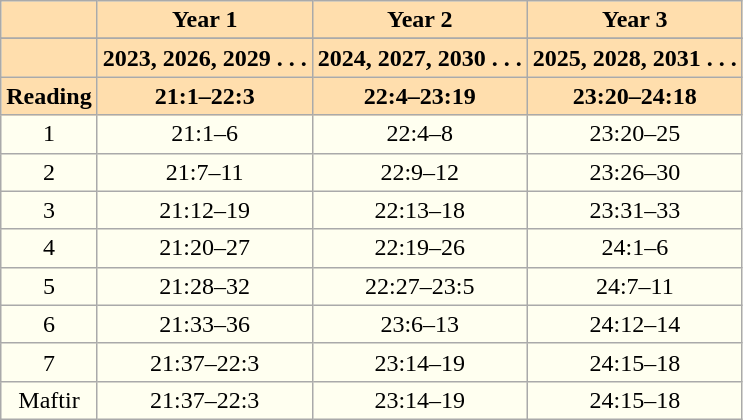<table class="wikitable" style="background:Ivory; text-align:center">
<tr>
<th style="background:Navajowhite;"></th>
<th style="background:Navajowhite;">Year 1</th>
<th style="background:Navajowhite;">Year 2</th>
<th style="background:Navajowhite;">Year 3</th>
</tr>
<tr>
</tr>
<tr>
<th style="background:Navajowhite;"></th>
<th style="background:Navajowhite;">2023, 2026, 2029 . . .</th>
<th style="background:Navajowhite;">2024, 2027, 2030 . . .</th>
<th style="background:Navajowhite;">2025, 2028, 2031 . . .</th>
</tr>
<tr>
<th style="background:Navajowhite;">Reading</th>
<th style="background:Navajowhite;">21:1–22:3</th>
<th style="background:Navajowhite;">22:4–23:19</th>
<th style="background:Navajowhite;">23:20–24:18</th>
</tr>
<tr>
<td>1</td>
<td>21:1–6</td>
<td>22:4–8</td>
<td>23:20–25</td>
</tr>
<tr>
<td>2</td>
<td>21:7–11</td>
<td>22:9–12</td>
<td>23:26–30</td>
</tr>
<tr>
<td>3</td>
<td>21:12–19</td>
<td>22:13–18</td>
<td>23:31–33</td>
</tr>
<tr>
<td>4</td>
<td>21:20–27</td>
<td>22:19–26</td>
<td>24:1–6</td>
</tr>
<tr>
<td>5</td>
<td>21:28–32</td>
<td>22:27–23:5</td>
<td>24:7–11</td>
</tr>
<tr>
<td>6</td>
<td>21:33–36</td>
<td>23:6–13</td>
<td>24:12–14</td>
</tr>
<tr>
<td>7</td>
<td>21:37–22:3</td>
<td>23:14–19</td>
<td>24:15–18</td>
</tr>
<tr>
<td>Maftir</td>
<td>21:37–22:3</td>
<td>23:14–19</td>
<td>24:15–18</td>
</tr>
</table>
